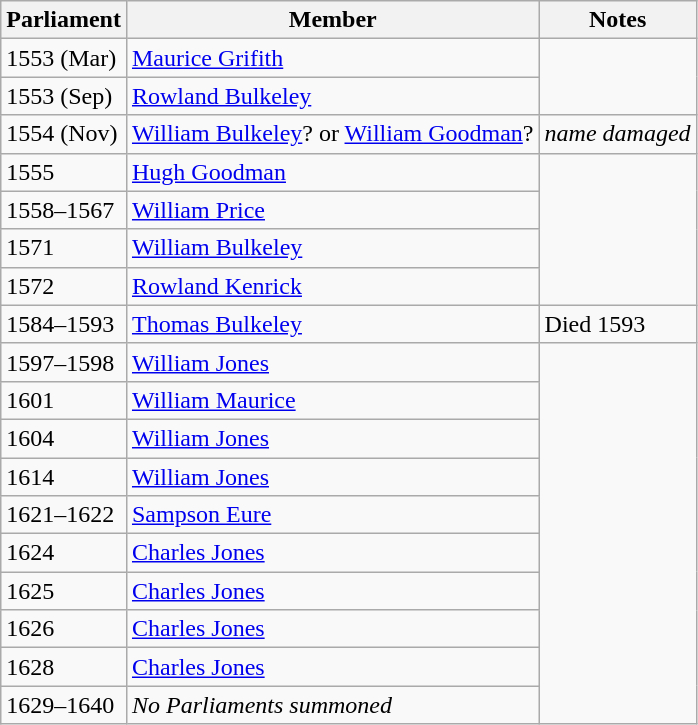<table class="wikitable">
<tr>
<th>Parliament</th>
<th>Member</th>
<th>Notes</th>
</tr>
<tr>
<td>1553 (Mar)</td>
<td><a href='#'>Maurice Grifith</a></td>
</tr>
<tr>
<td>1553 (Sep)</td>
<td><a href='#'>Rowland Bulkeley</a></td>
</tr>
<tr>
<td>1554 (Nov)</td>
<td><a href='#'>William Bulkeley</a>? or <a href='#'>William Goodman</a>?</td>
<td><em>name damaged</em></td>
</tr>
<tr>
<td>1555</td>
<td><a href='#'>Hugh Goodman</a></td>
</tr>
<tr>
<td>1558–1567</td>
<td><a href='#'>William Price</a></td>
</tr>
<tr>
<td>1571</td>
<td><a href='#'>William Bulkeley</a></td>
</tr>
<tr>
<td>1572</td>
<td><a href='#'>Rowland Kenrick</a></td>
</tr>
<tr>
<td>1584–1593</td>
<td><a href='#'>Thomas Bulkeley</a></td>
<td>Died 1593</td>
</tr>
<tr>
<td>1597–1598</td>
<td><a href='#'>William Jones</a></td>
</tr>
<tr>
<td>1601</td>
<td><a href='#'>William Maurice</a></td>
</tr>
<tr>
<td>1604</td>
<td><a href='#'>William Jones</a></td>
</tr>
<tr>
<td>1614</td>
<td><a href='#'>William Jones</a></td>
</tr>
<tr>
<td>1621–1622</td>
<td><a href='#'>Sampson Eure</a></td>
</tr>
<tr>
<td>1624</td>
<td><a href='#'>Charles Jones</a></td>
</tr>
<tr>
<td>1625</td>
<td><a href='#'>Charles Jones</a></td>
</tr>
<tr>
<td>1626</td>
<td><a href='#'>Charles Jones</a></td>
</tr>
<tr>
<td>1628</td>
<td><a href='#'>Charles Jones</a></td>
</tr>
<tr>
<td>1629–1640</td>
<td><em>No Parliaments summoned</em></td>
</tr>
</table>
